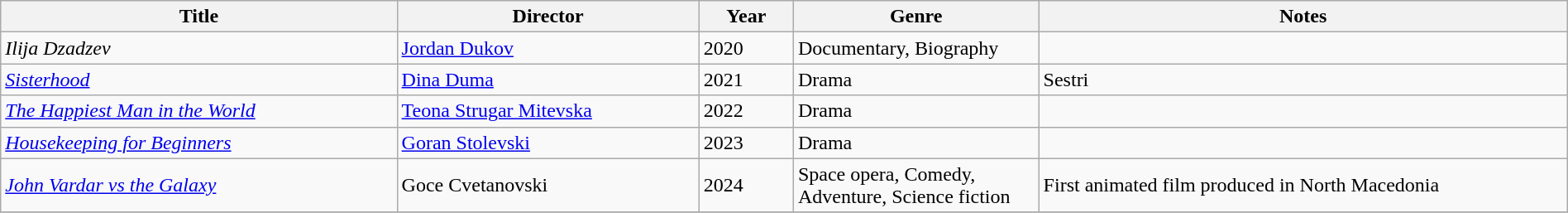<table class="wikitable" width= "100%">
<tr>
<th width=21%>Title</th>
<th width=16%>Director</th>
<th width=5%>Year</th>
<th width=13%>Genre</th>
<th width=28%>Notes</th>
</tr>
<tr>
<td><em>Ilija Dzadzev</em></td>
<td><a href='#'>Jordan Dukov</a></td>
<td>2020</td>
<td>Documentary, Biography</td>
<td></td>
</tr>
<tr>
<td><em><a href='#'>Sisterhood</a></em></td>
<td><a href='#'>Dina Duma</a></td>
<td>2021</td>
<td>Drama</td>
<td>Sestri</td>
</tr>
<tr>
<td><em><a href='#'>The Happiest Man in the World</a></em></td>
<td><a href='#'>Teona Strugar Mitevska</a></td>
<td>2022</td>
<td>Drama</td>
<td></td>
</tr>
<tr>
<td><em><a href='#'>Housekeeping for Beginners</a></em></td>
<td><a href='#'>Goran Stolevski</a></td>
<td>2023</td>
<td>Drama</td>
<td></td>
</tr>
<tr>
<td><em><a href='#'>John Vardar vs the Galaxy</a></em></td>
<td>Goce Cvetanovski</td>
<td>2024</td>
<td>Space opera, Comedy, Adventure, Science fiction</td>
<td>First animated film produced in North Macedonia</td>
</tr>
<tr>
</tr>
</table>
